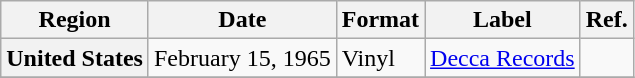<table class="wikitable plainrowheaders">
<tr>
<th scope="col">Region</th>
<th scope="col">Date</th>
<th scope="col">Format</th>
<th scope="col">Label</th>
<th scope="col">Ref.</th>
</tr>
<tr>
<th scope="row">United States</th>
<td>February 15, 1965</td>
<td>Vinyl</td>
<td><a href='#'>Decca Records</a></td>
<td></td>
</tr>
<tr>
</tr>
</table>
